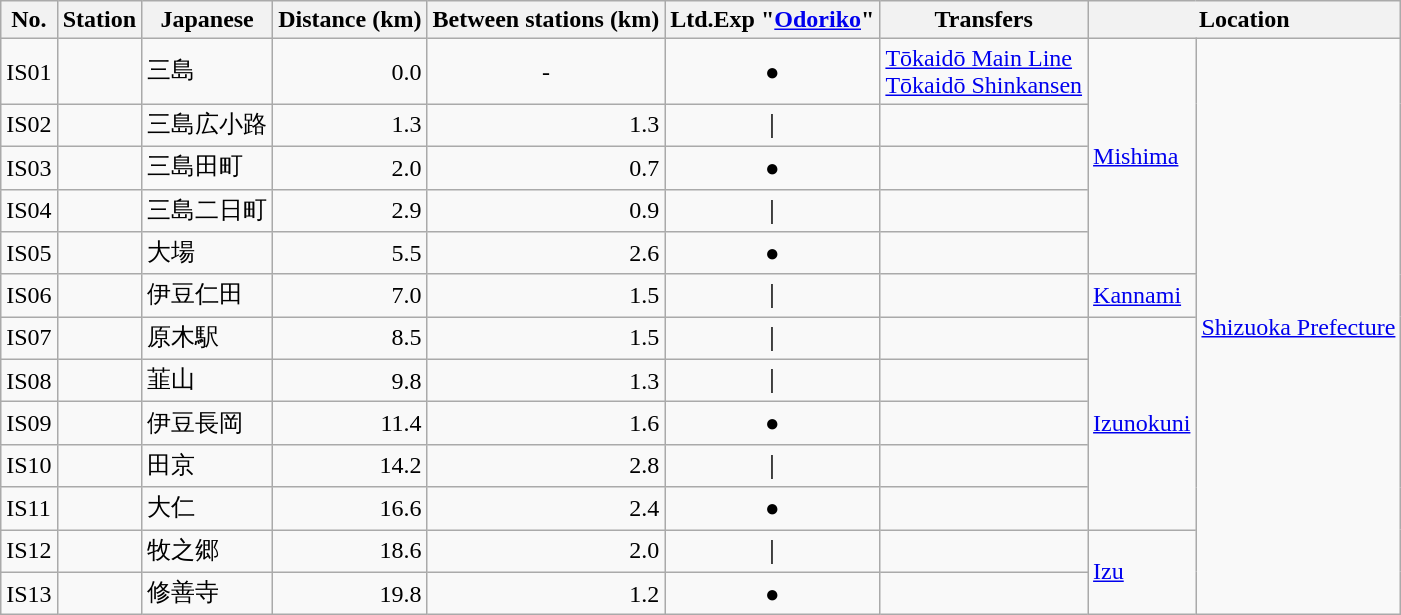<table class="wikitable">
<tr>
<th>No.</th>
<th>Station</th>
<th>Japanese</th>
<th>Distance (km)</th>
<th>Between stations (km)</th>
<th>Ltd.Exp "<a href='#'>Odoriko</a>"</th>
<th>Transfers</th>
<th colspan="2">Location</th>
</tr>
<tr>
<td>IS01</td>
<td></td>
<td>三島</td>
<td style="text-align:right;">0.0</td>
<td style="text-align:center;">-</td>
<td style="text-align:center;">●</td>
<td><a href='#'>Tōkaidō Main Line</a><br><a href='#'>Tōkaidō Shinkansen</a></td>
<td rowspan="5"><a href='#'>Mishima</a></td>
<td rowspan="13"><a href='#'>Shizuoka Prefecture</a></td>
</tr>
<tr>
<td>IS02</td>
<td></td>
<td>三島広小路</td>
<td style="text-align:right;">1.3</td>
<td style="text-align:right;">1.3</td>
<td style="text-align:center;">｜</td>
<td> </td>
</tr>
<tr>
<td>IS03</td>
<td></td>
<td>三島田町</td>
<td style="text-align:right;">2.0</td>
<td style="text-align:right;">0.7</td>
<td style="text-align:center;">●</td>
<td> </td>
</tr>
<tr>
<td>IS04</td>
<td></td>
<td>三島二日町</td>
<td style="text-align:right;">2.9</td>
<td style="text-align:right;">0.9</td>
<td style="text-align:center;">｜</td>
<td> </td>
</tr>
<tr>
<td>IS05</td>
<td></td>
<td>大場</td>
<td style="text-align:right;">5.5</td>
<td style="text-align:right;">2.6</td>
<td style="text-align:center;">●</td>
<td> </td>
</tr>
<tr>
<td>IS06</td>
<td></td>
<td>伊豆仁田</td>
<td style="text-align:right;">7.0</td>
<td style="text-align:right;">1.5</td>
<td style="text-align:center;">｜</td>
<td> </td>
<td><a href='#'>Kannami</a></td>
</tr>
<tr>
<td>IS07</td>
<td></td>
<td>原木駅</td>
<td style="text-align:right;">8.5</td>
<td style="text-align:right;">1.5</td>
<td style="text-align:center;">｜</td>
<td> </td>
<td rowspan="5"><a href='#'>Izunokuni</a></td>
</tr>
<tr>
<td>IS08</td>
<td></td>
<td>韮山</td>
<td style="text-align:right;">9.8</td>
<td style="text-align:right;">1.3</td>
<td style="text-align:center;">｜</td>
<td> </td>
</tr>
<tr>
<td>IS09</td>
<td></td>
<td>伊豆長岡</td>
<td style="text-align:right;">11.4</td>
<td style="text-align:right;">1.6</td>
<td style="text-align:center;">●</td>
<td> </td>
</tr>
<tr>
<td>IS10</td>
<td></td>
<td>田京</td>
<td style="text-align:right;">14.2</td>
<td style="text-align:right;">2.8</td>
<td style="text-align:center;">｜</td>
<td> </td>
</tr>
<tr>
<td>IS11</td>
<td></td>
<td>大仁</td>
<td style="text-align:right;">16.6</td>
<td style="text-align:right;">2.4</td>
<td style="text-align:center;">●</td>
<td> </td>
</tr>
<tr>
<td>IS12</td>
<td></td>
<td>牧之郷</td>
<td style="text-align:right;">18.6</td>
<td style="text-align:right;">2.0</td>
<td style="text-align:center;">｜</td>
<td> </td>
<td rowspan="2"><a href='#'>Izu</a></td>
</tr>
<tr>
<td>IS13</td>
<td></td>
<td>修善寺</td>
<td style="text-align:right;">19.8</td>
<td style="text-align:right;">1.2</td>
<td style="text-align:center;">●</td>
<td> </td>
</tr>
</table>
